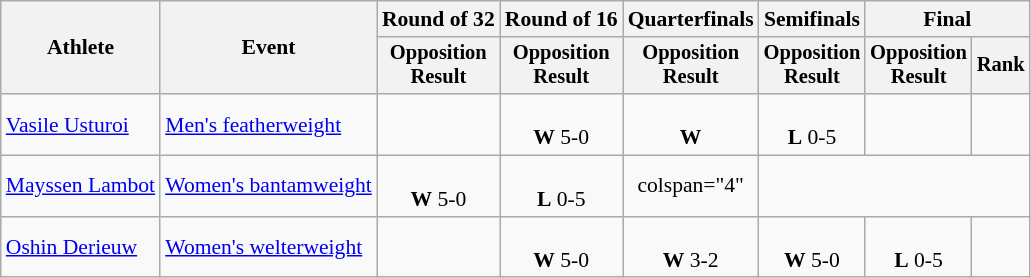<table class="wikitable" style="font-size:90%; text-align:center">
<tr>
<th rowspan="2">Athlete</th>
<th rowspan="2">Event</th>
<th>Round of 32</th>
<th>Round of 16</th>
<th>Quarterfinals</th>
<th>Semifinals</th>
<th colspan="2">Final</th>
</tr>
<tr style="font-size:95%">
<th>Opposition<br>Result</th>
<th>Opposition<br>Result</th>
<th>Opposition<br>Result</th>
<th>Opposition<br>Result</th>
<th>Opposition<br>Result</th>
<th>Rank</th>
</tr>
<tr>
<td align="left"><a href='#'>Vasile Usturoi</a></td>
<td align="left"><a href='#'>Men's featherweight</a></td>
<td></td>
<td><br><strong>W</strong> 5-0</td>
<td><br><strong>W</strong> </td>
<td><br><strong>L</strong> 0-5</td>
<td></td>
<td></td>
</tr>
<tr>
<td align="left"><a href='#'>Mayssen Lambot</a></td>
<td align="left"><a href='#'>Women's bantamweight</a></td>
<td><br><strong>W</strong> 5-0</td>
<td><br><strong>L</strong> 0-5</td>
<td>colspan="4" </td>
</tr>
<tr>
<td align="left"><a href='#'>Oshin Derieuw</a></td>
<td align="left"><a href='#'>Women's welterweight</a></td>
<td></td>
<td><br><strong>W</strong> 5-0</td>
<td><br><strong>W</strong> 3-2</td>
<td><br><strong>W</strong> 5-0</td>
<td><br><strong>L</strong> 0-5</td>
<td></td>
</tr>
</table>
